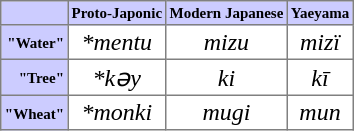<table border="1" cellpadding="2" cellspacing=0 border=" 1px solid #88a" style="margin: auto; border-collapse: collapse; text-align: center">
<tr style="background: #ccf; font-size: x-small; vertical-align: top;">
<th></th>
<th>Proto-Japonic</th>
<th>Modern Japanese</th>
<th>Yaeyama</th>
</tr>
<tr>
<th style="font-size: x-small; background: #ccf; text-align: right;">"Water"</th>
<td><em>*mentu</em></td>
<td><em>mizu</em></td>
<td><em>mizï</em></td>
</tr>
<tr>
<th style="font-size: x-small; background: #ccf; text-align: right;">"Tree"</th>
<td><em>*kəy</em></td>
<td><em>ki</em></td>
<td><em>kī</em></td>
</tr>
<tr>
<th style="font-size: x-small; background: #ccf; text-align: right;">"Wheat"</th>
<td><em>*monki</em></td>
<td><em>mugi</em></td>
<td><em>mun</em></td>
</tr>
</table>
